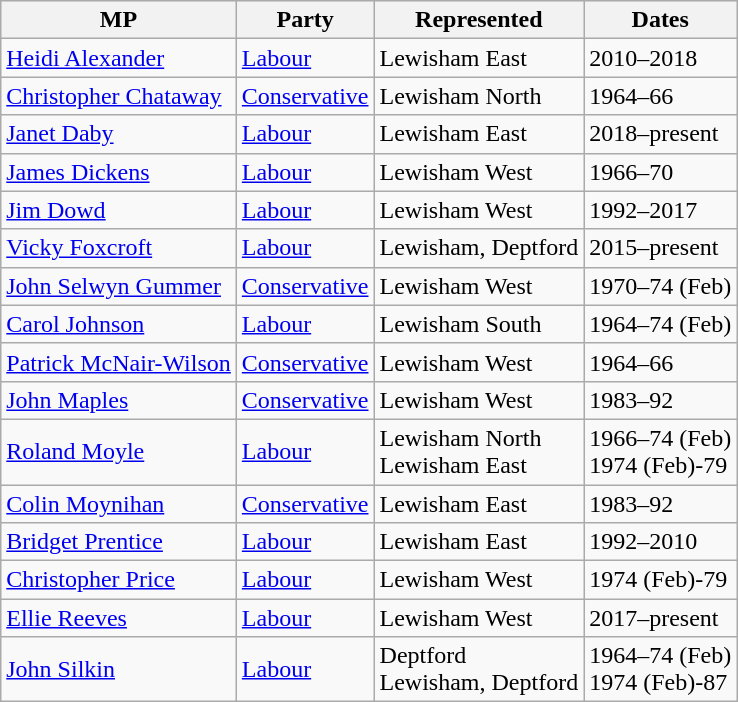<table class="wikitable">
<tr style="background:#efefef;">
<th>MP</th>
<th>Party</th>
<th>Represented</th>
<th>Dates</th>
</tr>
<tr>
<td><a href='#'>Heidi Alexander</a></td>
<td><a href='#'>Labour</a></td>
<td>Lewisham East</td>
<td>2010–2018</td>
</tr>
<tr>
<td><a href='#'>Christopher Chataway</a></td>
<td><a href='#'>Conservative</a></td>
<td>Lewisham North</td>
<td>1964–66</td>
</tr>
<tr>
<td><a href='#'>Janet Daby</a></td>
<td><a href='#'>Labour</a></td>
<td>Lewisham East</td>
<td>2018–present</td>
</tr>
<tr>
<td><a href='#'>James Dickens</a></td>
<td><a href='#'>Labour</a></td>
<td>Lewisham West</td>
<td>1966–70</td>
</tr>
<tr>
<td><a href='#'>Jim Dowd</a></td>
<td><a href='#'>Labour</a></td>
<td>Lewisham West</td>
<td>1992–2017</td>
</tr>
<tr>
<td><a href='#'>Vicky Foxcroft</a></td>
<td><a href='#'>Labour</a></td>
<td>Lewisham, Deptford</td>
<td>2015–present</td>
</tr>
<tr>
<td><a href='#'>John Selwyn Gummer</a></td>
<td><a href='#'>Conservative</a></td>
<td>Lewisham West</td>
<td>1970–74 (Feb)</td>
</tr>
<tr>
<td><a href='#'>Carol Johnson</a></td>
<td><a href='#'>Labour</a></td>
<td>Lewisham South</td>
<td>1964–74 (Feb)</td>
</tr>
<tr>
<td><a href='#'>Patrick McNair-Wilson</a></td>
<td><a href='#'>Conservative</a></td>
<td>Lewisham West</td>
<td>1964–66</td>
</tr>
<tr>
<td><a href='#'>John Maples</a></td>
<td><a href='#'>Conservative</a></td>
<td>Lewisham West</td>
<td>1983–92</td>
</tr>
<tr>
<td><a href='#'>Roland Moyle</a></td>
<td><a href='#'>Labour</a></td>
<td>Lewisham North <br> Lewisham East</td>
<td>1966–74 (Feb) <br> 1974 (Feb)-79</td>
</tr>
<tr>
<td><a href='#'>Colin Moynihan</a></td>
<td><a href='#'>Conservative</a></td>
<td>Lewisham East</td>
<td>1983–92</td>
</tr>
<tr>
<td><a href='#'>Bridget Prentice</a></td>
<td><a href='#'>Labour</a></td>
<td>Lewisham East</td>
<td>1992–2010</td>
</tr>
<tr>
<td><a href='#'>Christopher Price</a></td>
<td><a href='#'>Labour</a></td>
<td>Lewisham West</td>
<td>1974 (Feb)-79</td>
</tr>
<tr>
<td><a href='#'>Ellie Reeves</a></td>
<td><a href='#'>Labour</a></td>
<td>Lewisham West</td>
<td>2017–present</td>
</tr>
<tr>
<td><a href='#'>John Silkin</a></td>
<td><a href='#'>Labour</a></td>
<td>Deptford <br> Lewisham, Deptford</td>
<td>1964–74 (Feb) <br> 1974 (Feb)-87</td>
</tr>
</table>
